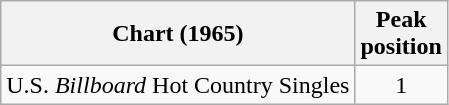<table class="wikitable">
<tr>
<th align="left">Chart (1965)</th>
<th align="center">Peak<br>position</th>
</tr>
<tr>
<td align="left">U.S. <em>Billboard</em> Hot Country Singles</td>
<td align="center">1</td>
</tr>
</table>
